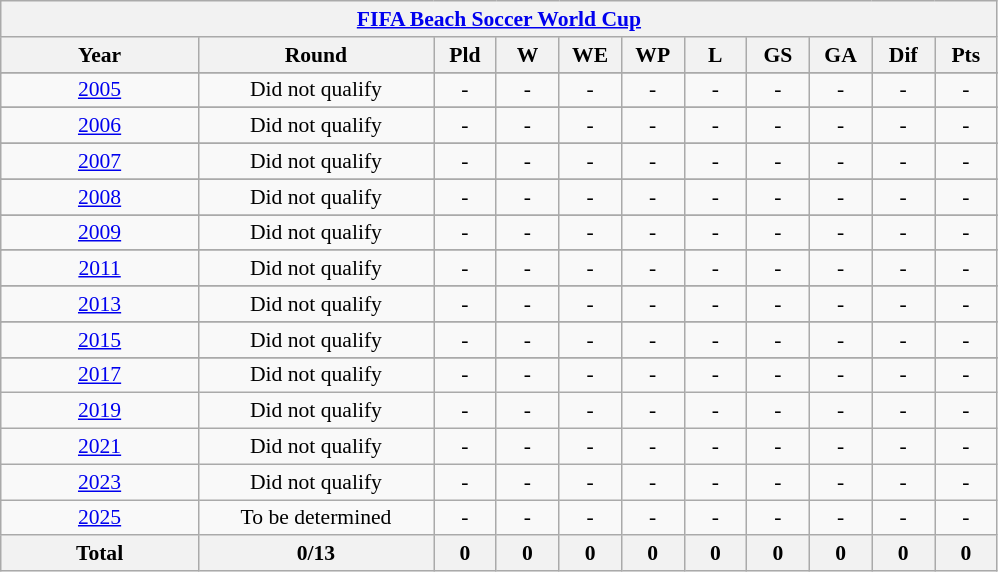<table class="wikitable" style="text-align: center;font-size:90%;">
<tr>
<th colspan=11><a href='#'>FIFA Beach Soccer World Cup</a></th>
</tr>
<tr>
<th width=125>Year</th>
<th width=150>Round</th>
<th width=35>Pld</th>
<th width=35>W</th>
<th width=35>WE</th>
<th width=35>WP</th>
<th width=35>L</th>
<th width=35>GS</th>
<th width=35>GA</th>
<th width=35>Dif</th>
<th width=35>Pts</th>
</tr>
<tr>
</tr>
<tr>
<td> <a href='#'>2005</a></td>
<td>Did not qualify</td>
<td>-</td>
<td>-</td>
<td>-</td>
<td>-</td>
<td>-</td>
<td>-</td>
<td>-</td>
<td>-</td>
<td>-</td>
</tr>
<tr>
</tr>
<tr>
<td> <a href='#'>2006</a></td>
<td>Did not qualify</td>
<td>-</td>
<td>-</td>
<td>-</td>
<td>-</td>
<td>-</td>
<td>-</td>
<td>-</td>
<td>-</td>
<td>-</td>
</tr>
<tr>
</tr>
<tr>
<td> <a href='#'>2007</a></td>
<td>Did not qualify</td>
<td>-</td>
<td>-</td>
<td>-</td>
<td>-</td>
<td>-</td>
<td>-</td>
<td>-</td>
<td>-</td>
<td>-</td>
</tr>
<tr>
</tr>
<tr>
<td> <a href='#'>2008</a></td>
<td>Did not qualify</td>
<td>-</td>
<td>-</td>
<td>-</td>
<td>-</td>
<td>-</td>
<td>-</td>
<td>-</td>
<td>-</td>
<td>-</td>
</tr>
<tr>
</tr>
<tr>
<td> <a href='#'>2009</a></td>
<td>Did not qualify</td>
<td>-</td>
<td>-</td>
<td>-</td>
<td>-</td>
<td>-</td>
<td>-</td>
<td>-</td>
<td>-</td>
<td>-</td>
</tr>
<tr>
</tr>
<tr>
<td> <a href='#'>2011</a></td>
<td>Did not qualify</td>
<td>-</td>
<td>-</td>
<td>-</td>
<td>-</td>
<td>-</td>
<td>-</td>
<td>-</td>
<td>-</td>
<td>-</td>
</tr>
<tr>
</tr>
<tr>
<td> <a href='#'>2013</a></td>
<td>Did not qualify</td>
<td>-</td>
<td>-</td>
<td>-</td>
<td>-</td>
<td>-</td>
<td>-</td>
<td>-</td>
<td>-</td>
<td>-</td>
</tr>
<tr>
</tr>
<tr>
<td> <a href='#'>2015</a></td>
<td>Did not qualify</td>
<td>-</td>
<td>-</td>
<td>-</td>
<td>-</td>
<td>-</td>
<td>-</td>
<td>-</td>
<td>-</td>
<td>-</td>
</tr>
<tr>
</tr>
<tr>
<td> <a href='#'>2017</a></td>
<td>Did not qualify</td>
<td>-</td>
<td>-</td>
<td>-</td>
<td>-</td>
<td>-</td>
<td>-</td>
<td>-</td>
<td>-</td>
<td>-</td>
</tr>
<tr>
<td> <a href='#'>2019</a></td>
<td>Did not qualify</td>
<td>-</td>
<td>-</td>
<td>-</td>
<td>-</td>
<td>-</td>
<td>-</td>
<td>-</td>
<td>-</td>
<td>-</td>
</tr>
<tr>
<td> <a href='#'>2021</a></td>
<td>Did not qualify</td>
<td>-</td>
<td>-</td>
<td>-</td>
<td>-</td>
<td>-</td>
<td>-</td>
<td>-</td>
<td>-</td>
<td>-</td>
</tr>
<tr>
<td> <a href='#'>2023</a></td>
<td>Did not qualify</td>
<td>-</td>
<td>-</td>
<td>-</td>
<td>-</td>
<td>-</td>
<td>-</td>
<td>-</td>
<td>-</td>
<td>-</td>
</tr>
<tr>
<td> <a href='#'>2025</a></td>
<td>To be determined</td>
<td>-</td>
<td>-</td>
<td>-</td>
<td>-</td>
<td>-</td>
<td>-</td>
<td>-</td>
<td>-</td>
<td>-</td>
</tr>
<tr>
<th>Total</th>
<th>0/13</th>
<th>0</th>
<th>0</th>
<th>0</th>
<th>0</th>
<th>0</th>
<th>0</th>
<th>0</th>
<th>0</th>
<th>0</th>
</tr>
</table>
